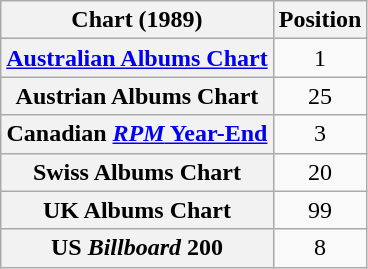<table class="wikitable sortable plainrowheaders" style="text-align:center;">
<tr>
<th scope="col">Chart (1989)</th>
<th scope="col">Position</th>
</tr>
<tr>
<th scope="row"><a href='#'>Australian Albums Chart</a></th>
<td>1</td>
</tr>
<tr>
<th scope="row">Austrian Albums Chart</th>
<td>25</td>
</tr>
<tr>
<th scope="row">Canadian <a href='#'><em>RPM</em> Year-End</a></th>
<td>3</td>
</tr>
<tr>
<th scope="row">Swiss Albums Chart</th>
<td>20</td>
</tr>
<tr>
<th scope="row">UK Albums Chart</th>
<td>99</td>
</tr>
<tr>
<th scope="row">US <em>Billboard</em> 200</th>
<td>8</td>
</tr>
</table>
